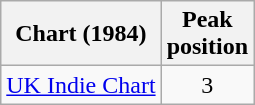<table class="wikitable sortable">
<tr>
<th scope="col">Chart (1984)</th>
<th scope="col">Peak<br>position</th>
</tr>
<tr>
<td><a href='#'>UK Indie Chart</a></td>
<td style="text-align:center;">3</td>
</tr>
</table>
